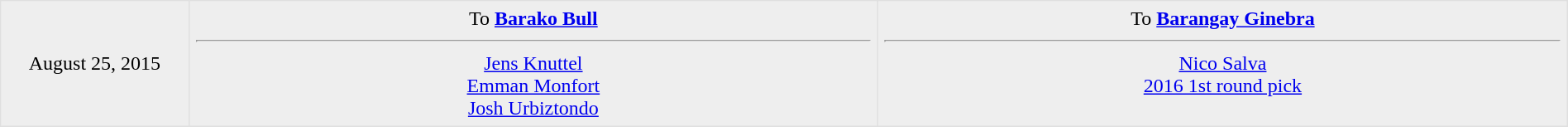<table border=1 style="border-collapse:collapse; text-align: center; width: 100%" bordercolor="#DFDFDF"  cellpadding="5">
<tr bgcolor="eeeeee">
<td rowspan=2>August 25, 2015 <br></td>
<td style="width:44%" valign="top">To <strong><a href='#'>Barako Bull</a></strong><hr><a href='#'>Jens Knuttel</a><br><a href='#'>Emman Monfort</a><br><a href='#'>Josh Urbiztondo</a></td>
<td style="width:44%" valign="top">To <strong><a href='#'>Barangay Ginebra</a></strong><hr><a href='#'>Nico Salva</a><br><a href='#'>2016 1st round pick</a></td>
</tr>
</table>
